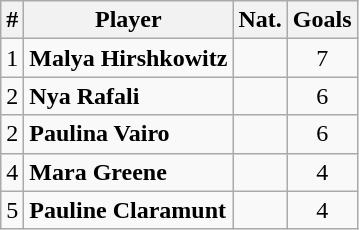<table class="wikitable sortable" style="text-align: center;">
<tr>
<th>#</th>
<th>Player</th>
<th class="unsortable">Nat.</th>
<th>Goals</th>
</tr>
<tr>
<td>1</td>
<td align="left"><strong>Malya Hirshkowitz</strong></td>
<td></td>
<td>7</td>
</tr>
<tr>
<td>2</td>
<td align="left"><strong>Nya Rafali</strong></td>
<td></td>
<td>6</td>
</tr>
<tr>
<td>2</td>
<td align="left"><strong>Paulina Vairo</strong></td>
<td></td>
<td>6</td>
</tr>
<tr>
<td>4</td>
<td align="left"><strong>Mara Greene</strong></td>
<td></td>
<td>4</td>
</tr>
<tr>
<td>5</td>
<td align="left"><strong>Pauline Claramunt</strong></td>
<td></td>
<td>4</td>
</tr>
</table>
